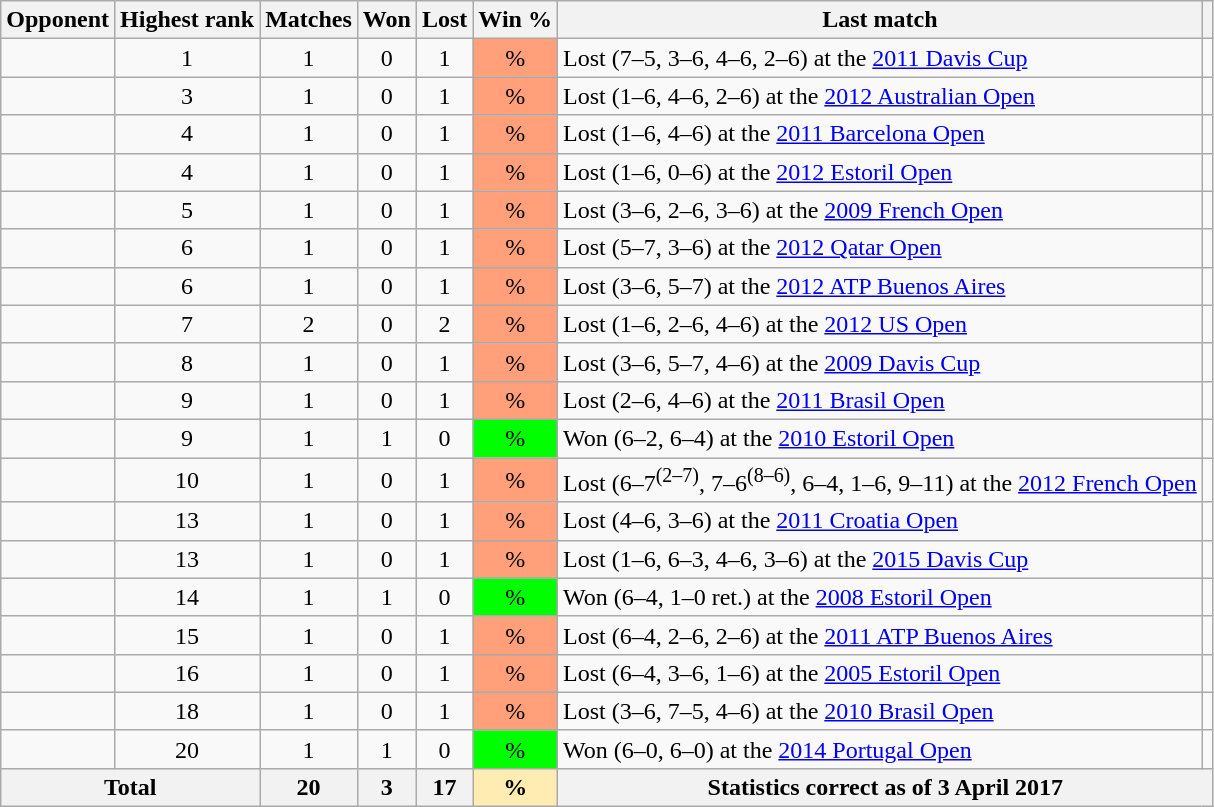<table class="sortable wikitable">
<tr>
<th scope="col">Opponent</th>
<th scope="col">Highest rank</th>
<th scope="col">Matches</th>
<th scope="col">Won</th>
<th scope="col">Lost</th>
<th scope="col">Win %</th>
<th scope="col" class="unsortable">Last match</th>
<th scope="col" class="unsortable"></th>
</tr>
<tr>
<td data-sort-value="Federer, R"></td>
<td align=center>1</td>
<td align=center>1</td>
<td align=center>0</td>
<td align=center>1</td>
<td bgcolor=FFA07A align=center>%</td>
<td>Lost (7–5, 3–6, 4–6, 2–6) at the <a href='#'>2011 Davis Cup</a></td>
<td align=center></td>
</tr>
<tr>
<td data-sort-value="Ferrer, D"></td>
<td align=center>3</td>
<td align=center>1</td>
<td align=center>0</td>
<td align=center>1</td>
<td bgcolor=FFA07A align=center>%</td>
<td>Lost (1–6, 4–6, 2–6) at the <a href='#'>2012 Australian Open</a></td>
<td align=center></td>
</tr>
<tr>
<td data-sort-value="Nishikori, K"></td>
<td align=center>4</td>
<td align=center>1</td>
<td align=center>0</td>
<td align=center>1</td>
<td bgcolor=FFA07A align=center>%</td>
<td>Lost (1–6, 4–6) at the <a href='#'>2011 Barcelona Open</a></td>
<td align=center></td>
</tr>
<tr>
<td data-sort-value="Potro, JM"></td>
<td align=center>4</td>
<td align=center>1</td>
<td align=center>0</td>
<td align=center>1</td>
<td bgcolor=FFA07A align=center>%</td>
<td>Lost (1–6, 0–6) at the <a href='#'>2012 Estoril Open</a></td>
<td align=center></td>
</tr>
<tr>
<td data-sort-value="Gonzalez, F"></td>
<td align=center>5</td>
<td align=center>1</td>
<td align=center>0</td>
<td align=center>1</td>
<td bgcolor=FFA07A align=center>%</td>
<td>Lost (3–6, 2–6, 3–6) at the <a href='#'>2009 French Open</a></td>
<td align=center></td>
</tr>
<tr>
<td data-sort-value="Monfils, G"></td>
<td align=center>6</td>
<td align=center>1</td>
<td align=center>0</td>
<td align=center>1</td>
<td bgcolor=FFA07A align=center>%</td>
<td>Lost (5–7, 3–6) at the <a href='#'>2012 Qatar Open</a></td>
<td align=center></td>
</tr>
<tr>
<td data-sort-value="Simon, G"></td>
<td align=center>6</td>
<td align=center>1</td>
<td align=center>0</td>
<td align=center>1</td>
<td bgcolor=FFA07A align=center>%</td>
<td>Lost (3–6, 5–7) at the <a href='#'>2012 ATP Buenos Aires</a></td>
<td align=center></td>
</tr>
<tr>
<td data-sort-value="Verdasco, F"></td>
<td align=center>7</td>
<td align=center>2</td>
<td align=center>0</td>
<td align=center>2</td>
<td bgcolor=FFA07A align=center>%</td>
<td>Lost (1–6, 2–6, 4–6) at the <a href='#'>2012 US Open</a></td>
<td align=center></td>
</tr>
<tr>
<td data-sort-value="Baghdatis, M"></td>
<td align=center>8</td>
<td align=center>1</td>
<td align=center>0</td>
<td align=center>1</td>
<td bgcolor=FFA07A align=center>%</td>
<td>Lost (3–6, 5–7, 4–6) at the <a href='#'>2009 Davis Cup</a></td>
<td align=center></td>
</tr>
<tr>
<td data-sort-value="Almagro, N"></td>
<td align=center>9</td>
<td align=center>1</td>
<td align=center>0</td>
<td align=center>1</td>
<td bgcolor=FFA07A align=center>%</td>
<td>Lost (2–6, 4–6) at the <a href='#'>2011 Brasil Open</a></td>
<td align=center></td>
</tr>
<tr>
<td data-sort-value="Massu, N"></td>
<td align=center>9</td>
<td align=center>1</td>
<td align=center>1</td>
<td align=center>0</td>
<td bgcolor=lime align=center>%</td>
<td>Won (6–2, 6–4) at the <a href='#'>2010 Estoril Open</a></td>
<td align=center></td>
</tr>
<tr>
<td data-sort-value="Anderson, K"></td>
<td align=center>10</td>
<td align=center>1</td>
<td align=center>0</td>
<td align=center>1</td>
<td bgcolor=FFA07A align=center>%</td>
<td>Lost (6–7<sup>(2–7)</sup>, 7–6<sup>(8–6)</sup>, 6–4, 1–6, 9–11) at the <a href='#'>2012 French Open</a></td>
<td align=center></td>
</tr>
<tr>
<td data-sort-value="Fognini, F"></td>
<td align=center>13</td>
<td align=center>1</td>
<td align=center>0</td>
<td align=center>1</td>
<td bgcolor=FFA07A align=center>%</td>
<td>Lost (4–6, 3–6) at the <a href='#'>2011 Croatia Open</a></td>
<td align=center></td>
</tr>
<tr>
<td data-sort-value="Nieminen, J"></td>
<td align=center>13</td>
<td align=center>1</td>
<td align=center>0</td>
<td align=center>1</td>
<td bgcolor=FFA07A align=center>%</td>
<td>Lost (1–6, 6–3, 4–6, 3–6) at the <a href='#'>2015 Davis Cup</a></td>
<td align=center></td>
</tr>
<tr>
<td data-sort-value="Karlovic, I"></td>
<td align=center>14</td>
<td align=center>1</td>
<td align=center>1</td>
<td align=center>0</td>
<td bgcolor=lime align=center>%</td>
<td>Won (6–4, 1–0 ret.) at the <a href='#'>2008 Estoril Open</a></td>
<td align=center></td>
</tr>
<tr>
<td data-sort-value="Chela, JI"></td>
<td align=center>15</td>
<td align=center>1</td>
<td align=center>0</td>
<td align=center>1</td>
<td bgcolor=FFA07A align=center>%</td>
<td>Lost (6–4, 2–6, 2–6) at the <a href='#'>2011 ATP Buenos Aires</a></td>
<td align=center></td>
</tr>
<tr>
<td data-sort-value="Calleri, A"></td>
<td align=center>16</td>
<td align=center>1</td>
<td align=center>0</td>
<td align=center>1</td>
<td bgcolor=FFA07A align=center>%</td>
<td>Lost (6–4, 3–6, 1–6) at the <a href='#'>2005 Estoril Open</a></td>
<td align=center></td>
</tr>
<tr>
<td data-sort-value="Andreev, I"></td>
<td align=center>18</td>
<td align=center>1</td>
<td align=center>0</td>
<td align=center>1</td>
<td bgcolor=FFA07A align=center>%</td>
<td>Lost (3–6, 7–5, 4–6) at the <a href='#'>2010 Brasil Open</a></td>
<td align=center></td>
</tr>
<tr>
<td data-sort-value="Tursunov, D"></td>
<td align=center>20</td>
<td align=center>1</td>
<td align=center>1</td>
<td align=center>0</td>
<td bgcolor=lime align=center>%</td>
<td>Won (6–0, 6–0) at the <a href='#'>2014 Portugal Open</a></td>
<td align=center></td>
</tr>
<tr>
<th scope="col" colspan=2 align=center>Total</th>
<th scope="col" align=center>20</th>
<th scope="col" align=center>3</th>
<th scope="col" align=center>17</th>
<th scope="col" style="background:#FFECB2;" align=center>%</th>
<th scope="col" colspan=2 align=center>Statistics correct as of 3 April 2017</th>
</tr>
</table>
